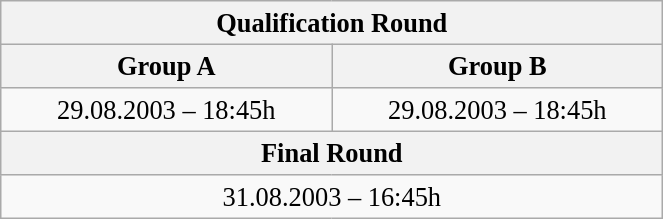<table class="wikitable" style=" text-align:center; font-size:110%;" width="35%">
<tr>
<th colspan="2">Qualification Round</th>
</tr>
<tr>
<th>Group A</th>
<th>Group B</th>
</tr>
<tr>
<td>29.08.2003 – 18:45h</td>
<td>29.08.2003 – 18:45h</td>
</tr>
<tr>
<th colspan="2">Final Round</th>
</tr>
<tr>
<td colspan="2">31.08.2003 – 16:45h</td>
</tr>
</table>
